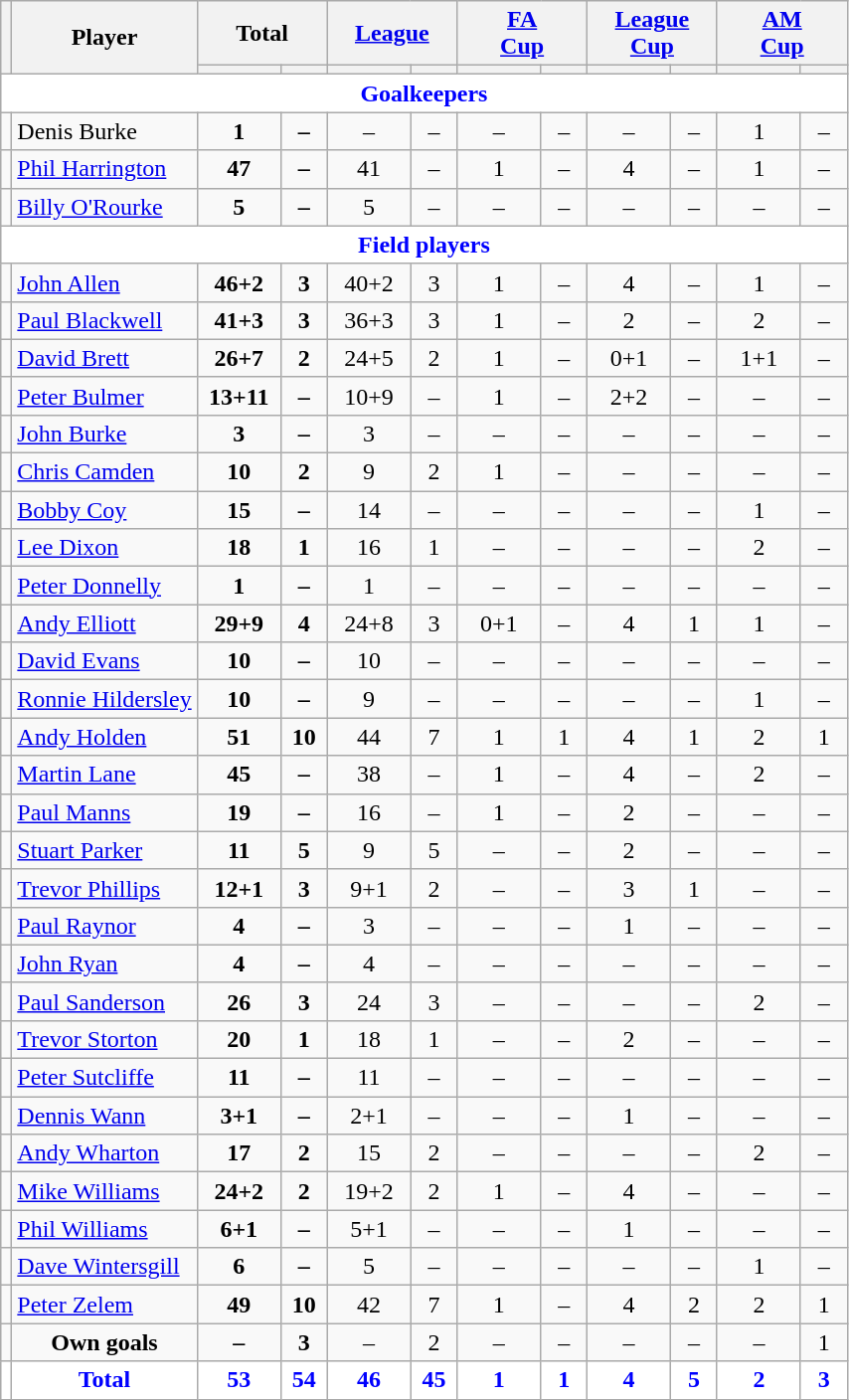<table class="wikitable"  style="text-align:center;">
<tr>
<th rowspan="2" style="font-size:80%;"></th>
<th rowspan="2">Player</th>
<th colspan="2">Total</th>
<th colspan="2"><a href='#'>League</a></th>
<th colspan="2"><a href='#'>FA<br>Cup</a></th>
<th colspan="2"><a href='#'>League<br>Cup</a></th>
<th colspan="2"><a href='#'>AM<br>Cup</a></th>
</tr>
<tr>
<th style="width: 50px; font-size:80%;"></th>
<th style="width: 25px; font-size:80%;"></th>
<th style="width: 50px; font-size:80%;"></th>
<th style="width: 25px; font-size:80%;"></th>
<th style="width: 50px; font-size:80%;"></th>
<th style="width: 25px; font-size:80%;"></th>
<th style="width: 50px; font-size:80%;"></th>
<th style="width: 25px; font-size:80%;"></th>
<th style="width: 50px; font-size:80%;"></th>
<th style="width: 25px; font-size:80%;"></th>
</tr>
<tr>
<td colspan="12" style="background:white; color:blue; text-align:center;"><strong>Goalkeepers</strong></td>
</tr>
<tr>
<td></td>
<td style="text-align:left;">Denis Burke</td>
<td><strong>1</strong></td>
<td><strong>–</strong></td>
<td>–</td>
<td>–</td>
<td>–</td>
<td>–</td>
<td>–</td>
<td>–</td>
<td>1</td>
<td>–</td>
</tr>
<tr>
<td></td>
<td style="text-align:left;"><a href='#'>Phil Harrington</a></td>
<td><strong>47</strong></td>
<td><strong>–</strong></td>
<td>41</td>
<td>–</td>
<td>1</td>
<td>–</td>
<td>4</td>
<td>–</td>
<td>1</td>
<td>–</td>
</tr>
<tr>
<td></td>
<td style="text-align:left;"><a href='#'>Billy O'Rourke</a></td>
<td><strong>5</strong></td>
<td><strong>–</strong></td>
<td>5</td>
<td>–</td>
<td>–</td>
<td>–</td>
<td>–</td>
<td>–</td>
<td>–</td>
<td>–</td>
</tr>
<tr>
<td colspan="12" style="background:white; color:blue; text-align:center;"><strong>Field players</strong></td>
</tr>
<tr>
<td></td>
<td style="text-align:left;"><a href='#'>John Allen</a></td>
<td><strong>46+2</strong></td>
<td><strong>3</strong></td>
<td>40+2</td>
<td>3</td>
<td>1</td>
<td>–</td>
<td>4</td>
<td>–</td>
<td>1</td>
<td>–</td>
</tr>
<tr>
<td></td>
<td style="text-align:left;"><a href='#'>Paul Blackwell</a></td>
<td><strong>41+3</strong></td>
<td><strong>3</strong></td>
<td>36+3</td>
<td>3</td>
<td>1</td>
<td>–</td>
<td>2</td>
<td>–</td>
<td>2</td>
<td>–</td>
</tr>
<tr>
<td></td>
<td style="text-align:left;"><a href='#'>David Brett</a></td>
<td><strong>26+7</strong></td>
<td><strong>2</strong></td>
<td>24+5</td>
<td>2</td>
<td>1</td>
<td>–</td>
<td>0+1</td>
<td>–</td>
<td>1+1</td>
<td>–</td>
</tr>
<tr>
<td></td>
<td style="text-align:left;"><a href='#'>Peter Bulmer</a></td>
<td><strong>13+11</strong></td>
<td><strong>–</strong></td>
<td>10+9</td>
<td>–</td>
<td>1</td>
<td>–</td>
<td>2+2</td>
<td>–</td>
<td>–</td>
<td>–</td>
</tr>
<tr>
<td></td>
<td style="text-align:left;"><a href='#'>John Burke</a></td>
<td><strong>3</strong></td>
<td><strong>–</strong></td>
<td>3</td>
<td>–</td>
<td>–</td>
<td>–</td>
<td>–</td>
<td>–</td>
<td>–</td>
<td>–</td>
</tr>
<tr>
<td></td>
<td style="text-align:left;"><a href='#'>Chris Camden</a></td>
<td><strong>10</strong></td>
<td><strong>2</strong></td>
<td>9</td>
<td>2</td>
<td>1</td>
<td>–</td>
<td>–</td>
<td>–</td>
<td>–</td>
<td>–</td>
</tr>
<tr>
<td></td>
<td style="text-align:left;"><a href='#'>Bobby Coy</a></td>
<td><strong>15</strong></td>
<td><strong>–</strong></td>
<td>14</td>
<td>–</td>
<td>–</td>
<td>–</td>
<td>–</td>
<td>–</td>
<td>1</td>
<td>–</td>
</tr>
<tr>
<td></td>
<td style="text-align:left;"><a href='#'>Lee Dixon</a></td>
<td><strong>18</strong></td>
<td><strong>1</strong></td>
<td>16</td>
<td>1</td>
<td>–</td>
<td>–</td>
<td>–</td>
<td>–</td>
<td>2</td>
<td>–</td>
</tr>
<tr>
<td></td>
<td style="text-align:left;"><a href='#'>Peter Donnelly</a></td>
<td><strong>1</strong></td>
<td><strong>–</strong></td>
<td>1</td>
<td>–</td>
<td>–</td>
<td>–</td>
<td>–</td>
<td>–</td>
<td>–</td>
<td>–</td>
</tr>
<tr>
<td></td>
<td style="text-align:left;"><a href='#'>Andy Elliott</a></td>
<td><strong>29+9</strong></td>
<td><strong>4</strong></td>
<td>24+8</td>
<td>3</td>
<td>0+1</td>
<td>–</td>
<td>4</td>
<td>1</td>
<td>1</td>
<td>–</td>
</tr>
<tr>
<td></td>
<td style="text-align:left;"><a href='#'>David Evans</a></td>
<td><strong>10</strong></td>
<td><strong>–</strong></td>
<td>10</td>
<td>–</td>
<td>–</td>
<td>–</td>
<td>–</td>
<td>–</td>
<td>–</td>
<td>–</td>
</tr>
<tr>
<td></td>
<td style="text-align:left;"><a href='#'>Ronnie Hildersley</a></td>
<td><strong>10</strong></td>
<td><strong>–</strong></td>
<td>9</td>
<td>–</td>
<td>–</td>
<td>–</td>
<td>–</td>
<td>–</td>
<td>1</td>
<td>–</td>
</tr>
<tr>
<td></td>
<td style="text-align:left;"><a href='#'>Andy Holden</a></td>
<td><strong>51</strong></td>
<td><strong>10</strong></td>
<td>44</td>
<td>7</td>
<td>1</td>
<td>1</td>
<td>4</td>
<td>1</td>
<td>2</td>
<td>1</td>
</tr>
<tr>
<td></td>
<td style="text-align:left;"><a href='#'>Martin Lane</a></td>
<td><strong>45</strong></td>
<td><strong>–</strong></td>
<td>38</td>
<td>–</td>
<td>1</td>
<td>–</td>
<td>4</td>
<td>–</td>
<td>2</td>
<td>–</td>
</tr>
<tr>
<td></td>
<td style="text-align:left;"><a href='#'>Paul Manns</a></td>
<td><strong>19</strong></td>
<td><strong>–</strong></td>
<td>16</td>
<td>–</td>
<td>1</td>
<td>–</td>
<td>2</td>
<td>–</td>
<td>–</td>
<td>–</td>
</tr>
<tr>
<td></td>
<td style="text-align:left;"><a href='#'>Stuart Parker</a></td>
<td><strong>11</strong></td>
<td><strong>5</strong></td>
<td>9</td>
<td>5</td>
<td>–</td>
<td>–</td>
<td>2</td>
<td>–</td>
<td>–</td>
<td>–</td>
</tr>
<tr>
<td></td>
<td style="text-align:left;"><a href='#'>Trevor Phillips</a></td>
<td><strong>12+1</strong></td>
<td><strong>3</strong></td>
<td>9+1</td>
<td>2</td>
<td>–</td>
<td>–</td>
<td>3</td>
<td>1</td>
<td>–</td>
<td>–</td>
</tr>
<tr>
<td></td>
<td style="text-align:left;"><a href='#'>Paul Raynor</a></td>
<td><strong>4</strong></td>
<td><strong>–</strong></td>
<td>3</td>
<td>–</td>
<td>–</td>
<td>–</td>
<td>1</td>
<td>–</td>
<td>–</td>
<td>–</td>
</tr>
<tr>
<td></td>
<td style="text-align:left;"><a href='#'>John Ryan</a></td>
<td><strong>4</strong></td>
<td><strong>–</strong></td>
<td>4</td>
<td>–</td>
<td>–</td>
<td>–</td>
<td>–</td>
<td>–</td>
<td>–</td>
<td>–</td>
</tr>
<tr>
<td></td>
<td style="text-align:left;"><a href='#'>Paul Sanderson</a></td>
<td><strong>26</strong></td>
<td><strong>3</strong></td>
<td>24</td>
<td>3</td>
<td>–</td>
<td>–</td>
<td>–</td>
<td>–</td>
<td>2</td>
<td>–</td>
</tr>
<tr>
<td></td>
<td style="text-align:left;"><a href='#'>Trevor Storton</a></td>
<td><strong>20</strong></td>
<td><strong>1</strong></td>
<td>18</td>
<td>1</td>
<td>–</td>
<td>–</td>
<td>2</td>
<td>–</td>
<td>–</td>
<td>–</td>
</tr>
<tr>
<td></td>
<td style="text-align:left;"><a href='#'>Peter Sutcliffe</a></td>
<td><strong>11</strong></td>
<td><strong>–</strong></td>
<td>11</td>
<td>–</td>
<td>–</td>
<td>–</td>
<td>–</td>
<td>–</td>
<td>–</td>
<td>–</td>
</tr>
<tr>
<td></td>
<td style="text-align:left;"><a href='#'>Dennis Wann</a></td>
<td><strong>3+1</strong></td>
<td><strong>–</strong></td>
<td>2+1</td>
<td>–</td>
<td>–</td>
<td>–</td>
<td>1</td>
<td>–</td>
<td>–</td>
<td>–</td>
</tr>
<tr>
<td></td>
<td style="text-align:left;"><a href='#'>Andy Wharton</a></td>
<td><strong>17</strong></td>
<td><strong>2</strong></td>
<td>15</td>
<td>2</td>
<td>–</td>
<td>–</td>
<td>–</td>
<td>–</td>
<td>2</td>
<td>–</td>
</tr>
<tr>
<td></td>
<td style="text-align:left;"><a href='#'>Mike Williams</a></td>
<td><strong>24+2</strong></td>
<td><strong>2</strong></td>
<td>19+2</td>
<td>2</td>
<td>1</td>
<td>–</td>
<td>4</td>
<td>–</td>
<td>–</td>
<td>–</td>
</tr>
<tr>
<td></td>
<td style="text-align:left;"><a href='#'>Phil Williams</a></td>
<td><strong>6+1</strong></td>
<td><strong>–</strong></td>
<td>5+1</td>
<td>–</td>
<td>–</td>
<td>–</td>
<td>1</td>
<td>–</td>
<td>–</td>
<td>–</td>
</tr>
<tr>
<td></td>
<td style="text-align:left;"><a href='#'>Dave Wintersgill</a></td>
<td><strong>6</strong></td>
<td><strong>–</strong></td>
<td>5</td>
<td>–</td>
<td>–</td>
<td>–</td>
<td>–</td>
<td>–</td>
<td>1</td>
<td>–</td>
</tr>
<tr>
<td></td>
<td style="text-align:left;"><a href='#'>Peter Zelem</a></td>
<td><strong>49</strong></td>
<td><strong>10</strong></td>
<td>42</td>
<td>7</td>
<td>1</td>
<td>–</td>
<td>4</td>
<td>2</td>
<td>2</td>
<td>1</td>
</tr>
<tr>
<td></td>
<td><strong>Own goals</strong></td>
<td><strong>–</strong></td>
<td><strong>3</strong></td>
<td>–</td>
<td>2</td>
<td>–</td>
<td>–</td>
<td>–</td>
<td>–</td>
<td>–</td>
<td>1</td>
</tr>
<tr style="background:white; color:blue; text-align:center;">
<td></td>
<td><strong>Total</strong></td>
<td><strong>53</strong></td>
<td><strong>54</strong></td>
<td><strong>46</strong></td>
<td><strong>45</strong></td>
<td><strong>1</strong></td>
<td><strong>1</strong></td>
<td><strong>4</strong></td>
<td><strong>5</strong></td>
<td><strong>2</strong></td>
<td><strong>3</strong></td>
</tr>
</table>
